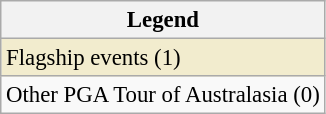<table class="wikitable" style="font-size:95%;">
<tr>
<th>Legend</th>
</tr>
<tr style="background:#f2ecce;">
<td>Flagship events (1)</td>
</tr>
<tr>
<td>Other PGA Tour of Australasia (0)</td>
</tr>
</table>
